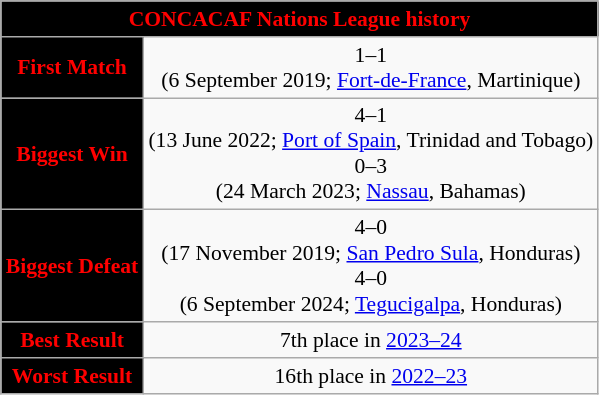<table class="wikitable collapsible collapsed" style="text-align: center;font-size:90%;">
<tr>
<th style="color:red; background:black;" colspan=2>CONCACAF Nations League history</th>
</tr>
<tr>
<th style="color:red; background:black;">First Match</th>
<td> 1–1 <br>(6 September 2019; <a href='#'>Fort-de-France</a>, Martinique)</td>
</tr>
<tr>
<th style="color:red; background:black;">Biggest Win</th>
<td> 4–1 <br>(13 June 2022; <a href='#'>Port of Spain</a>, Trinidad and Tobago)<br> 0–3 <br>(24 March 2023; <a href='#'>Nassau</a>, Bahamas)</td>
</tr>
<tr>
<th style="color:red; background:black;">Biggest Defeat</th>
<td> 4–0 <br>(17 November 2019; <a href='#'>San Pedro Sula</a>, Honduras)<br> 4–0 <br>(6 September 2024; <a href='#'>Tegucigalpa</a>, Honduras)</td>
</tr>
<tr>
<th style="color:red; background:black;">Best Result</th>
<td>7th place in <a href='#'>2023–24</a></td>
</tr>
<tr>
<th style="color:red; background:black;">Worst Result</th>
<td>16th place in <a href='#'>2022–23</a></td>
</tr>
</table>
